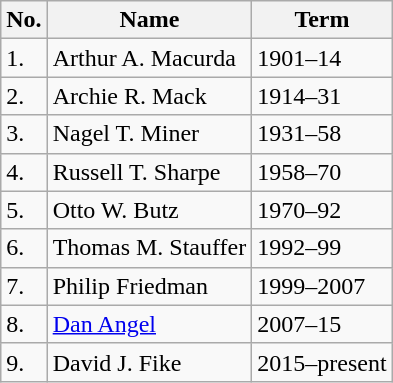<table class="wikitable">
<tr>
<th>No.</th>
<th>Name</th>
<th>Term</th>
</tr>
<tr>
<td>1.</td>
<td>Arthur A. Macurda</td>
<td>1901–14</td>
</tr>
<tr>
<td>2.</td>
<td>Archie R. Mack</td>
<td>1914–31</td>
</tr>
<tr>
<td>3.</td>
<td>Nagel T. Miner</td>
<td>1931–58</td>
</tr>
<tr>
<td>4.</td>
<td>Russell T. Sharpe</td>
<td>1958–70</td>
</tr>
<tr>
<td>5.</td>
<td>Otto W. Butz</td>
<td>1970–92</td>
</tr>
<tr>
<td>6.</td>
<td>Thomas M. Stauffer</td>
<td>1992–99</td>
</tr>
<tr>
<td>7.</td>
<td>Philip Friedman</td>
<td>1999–2007</td>
</tr>
<tr>
<td>8.</td>
<td><a href='#'>Dan Angel</a></td>
<td>2007–15</td>
</tr>
<tr>
<td>9.</td>
<td>David J. Fike</td>
<td>2015–present</td>
</tr>
</table>
